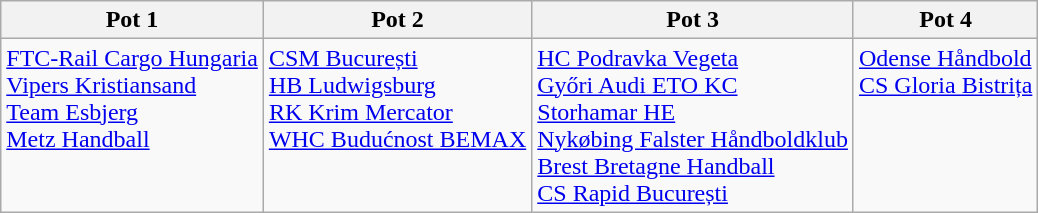<table class="wikitable">
<tr>
<th>Pot 1</th>
<th>Pot 2</th>
<th>Pot 3</th>
<th>Pot 4</th>
</tr>
<tr>
<td valign="top"> <a href='#'>FTC-Rail Cargo Hungaria</a><br> <a href='#'>Vipers Kristiansand</a><br> <a href='#'>Team Esbjerg</a><br> <a href='#'>Metz Handball</a></td>
<td valign="top"> <a href='#'>CSM București</a><br> <a href='#'>HB Ludwigsburg</a><br> <a href='#'>RK Krim Mercator</a><br> <a href='#'>WHC Budućnost BEMAX</a></td>
<td valign="top"> <a href='#'>HC Podravka Vegeta</a><br> <a href='#'>Győri Audi ETO KC</a><br> <a href='#'>Storhamar HE</a><br> <a href='#'>Nykøbing Falster Håndboldklub</a><br> <a href='#'>Brest Bretagne Handball</a><br> <a href='#'>CS Rapid București</a></td>
<td valign="top"> <a href='#'>Odense Håndbold</a><br> <a href='#'>CS Gloria Bistrița</a></td>
</tr>
</table>
